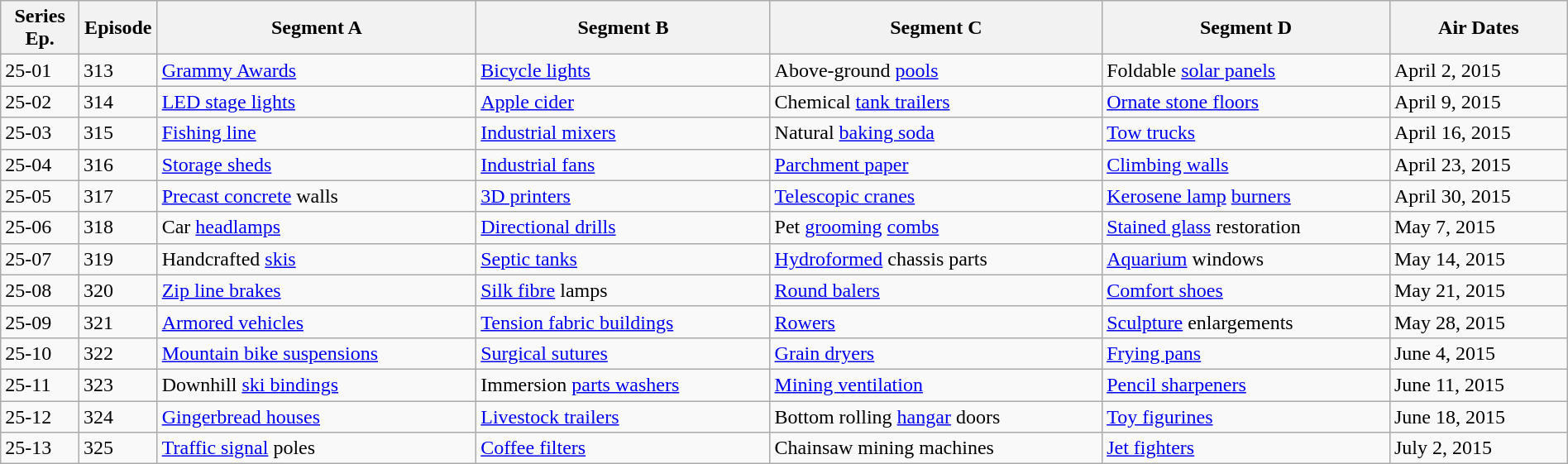<table class="wikitable" style="width:100%;">
<tr>
<th style="width:5%;">Series Ep.</th>
<th style="width:5%;">Episode</th>
<th>Segment A</th>
<th>Segment B</th>
<th>Segment C</th>
<th>Segment D</th>
<th>Air Dates</th>
</tr>
<tr>
<td>25-01</td>
<td>313</td>
<td><a href='#'>Grammy Awards</a></td>
<td><a href='#'>Bicycle lights</a></td>
<td>Above-ground <a href='#'>pools</a></td>
<td>Foldable <a href='#'>solar panels</a></td>
<td>April 2, 2015</td>
</tr>
<tr>
<td>25-02</td>
<td>314</td>
<td><a href='#'>LED stage lights</a></td>
<td><a href='#'>Apple cider</a></td>
<td>Chemical <a href='#'>tank trailers</a></td>
<td><a href='#'>Ornate stone floors</a></td>
<td>April 9, 2015</td>
</tr>
<tr>
<td>25-03</td>
<td>315</td>
<td><a href='#'>Fishing line</a></td>
<td><a href='#'>Industrial mixers</a></td>
<td>Natural <a href='#'>baking soda</a></td>
<td><a href='#'>Tow trucks</a></td>
<td>April 16, 2015</td>
</tr>
<tr>
<td>25-04</td>
<td>316</td>
<td><a href='#'>Storage sheds</a></td>
<td><a href='#'>Industrial fans</a></td>
<td><a href='#'>Parchment paper</a></td>
<td><a href='#'>Climbing walls</a></td>
<td>April 23, 2015</td>
</tr>
<tr>
<td>25-05</td>
<td>317</td>
<td><a href='#'>Precast concrete</a> walls</td>
<td><a href='#'>3D printers</a></td>
<td><a href='#'>Telescopic cranes</a></td>
<td><a href='#'>Kerosene lamp</a> <a href='#'>burners</a></td>
<td>April 30, 2015</td>
</tr>
<tr>
<td>25-06</td>
<td>318</td>
<td>Car <a href='#'>headlamps</a></td>
<td><a href='#'>Directional drills</a></td>
<td>Pet <a href='#'>grooming</a> <a href='#'>combs</a></td>
<td><a href='#'>Stained glass</a> restoration</td>
<td>May 7, 2015</td>
</tr>
<tr>
<td>25-07</td>
<td>319</td>
<td>Handcrafted <a href='#'>skis</a></td>
<td><a href='#'>Septic tanks</a></td>
<td><a href='#'>Hydroformed</a> chassis parts</td>
<td><a href='#'>Aquarium</a> windows</td>
<td>May 14, 2015</td>
</tr>
<tr>
<td>25-08</td>
<td>320</td>
<td><a href='#'>Zip line brakes</a></td>
<td><a href='#'>Silk fibre</a> lamps</td>
<td><a href='#'>Round balers</a></td>
<td><a href='#'>Comfort shoes</a></td>
<td>May 21, 2015</td>
</tr>
<tr>
<td>25-09</td>
<td>321</td>
<td><a href='#'>Armored vehicles</a></td>
<td><a href='#'>Tension fabric buildings</a></td>
<td><a href='#'>Rowers</a></td>
<td><a href='#'>Sculpture</a> enlargements</td>
<td>May 28, 2015</td>
</tr>
<tr>
<td>25-10</td>
<td>322</td>
<td><a href='#'>Mountain bike suspensions</a></td>
<td><a href='#'>Surgical sutures</a></td>
<td><a href='#'>Grain dryers</a></td>
<td><a href='#'>Frying pans</a></td>
<td>June 4, 2015</td>
</tr>
<tr>
<td>25-11</td>
<td>323</td>
<td>Downhill <a href='#'>ski bindings</a></td>
<td>Immersion <a href='#'>parts washers</a></td>
<td><a href='#'>Mining ventilation</a></td>
<td><a href='#'>Pencil sharpeners</a></td>
<td>June 11, 2015</td>
</tr>
<tr>
<td>25-12</td>
<td>324</td>
<td><a href='#'>Gingerbread houses</a></td>
<td><a href='#'>Livestock trailers</a></td>
<td>Bottom rolling <a href='#'>hangar</a> doors</td>
<td><a href='#'>Toy figurines</a></td>
<td>June 18, 2015</td>
</tr>
<tr>
<td>25-13</td>
<td>325</td>
<td><a href='#'>Traffic signal</a> poles</td>
<td><a href='#'>Coffee filters</a></td>
<td>Chainsaw mining machines</td>
<td><a href='#'>Jet fighters</a></td>
<td>July 2, 2015</td>
</tr>
</table>
